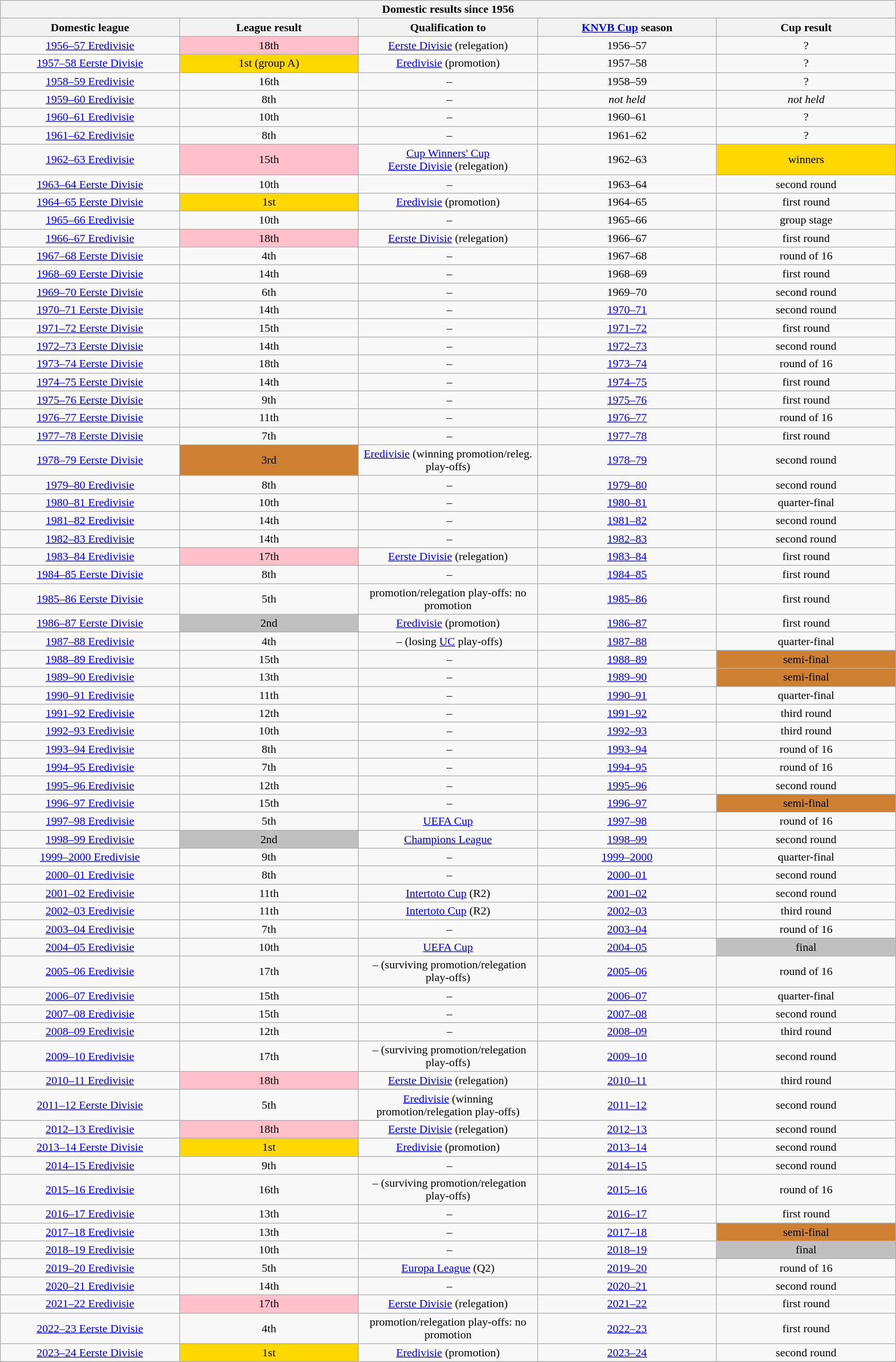<table class="wikitable collapsible collapsed" style="width: 100%; text-align: center;">
<tr>
<th colspan=5>Domestic results since 1956</th>
</tr>
<tr>
<th width="20%">Domestic league</th>
<th width="20%">League result</th>
<th width="20%">Qualification to</th>
<th width="20%"><a href='#'>KNVB Cup</a> season</th>
<th width="20%">Cup result</th>
</tr>
<tr>
<td><a href='#'>1956–57 Eredivisie</a></td>
<td bgcolor="pink">18th</td>
<td><a href='#'>Eerste Divisie</a> (relegation)</td>
<td>1956–57</td>
<td>? </td>
</tr>
<tr>
<td><a href='#'>1957–58 Eerste Divisie</a></td>
<td bgcolor="gold">1st (group A)</td>
<td><a href='#'>Eredivisie</a> (promotion)</td>
<td>1957–58</td>
<td>? </td>
</tr>
<tr>
<td><a href='#'>1958–59 Eredivisie</a></td>
<td>16th</td>
<td> –</td>
<td>1958–59</td>
<td>? </td>
</tr>
<tr>
<td><a href='#'>1959–60 Eredivisie</a></td>
<td>8th</td>
<td> –</td>
<td><em>not held</em></td>
<td><em>not held</em></td>
</tr>
<tr>
<td><a href='#'>1960–61 Eredivisie</a></td>
<td>10th</td>
<td> –</td>
<td>1960–61</td>
<td>? </td>
</tr>
<tr>
<td><a href='#'>1961–62 Eredivisie</a></td>
<td>8th</td>
<td> –</td>
<td>1961–62</td>
<td>? </td>
</tr>
<tr>
<td><a href='#'>1962–63 Eredivisie</a></td>
<td bgcolor="pink">15th</td>
<td><a href='#'>Cup Winners' Cup</a> <br> <a href='#'>Eerste Divisie</a> (relegation)</td>
<td>1962–63</td>
<td bgcolor="gold">winners</td>
</tr>
<tr>
<td><a href='#'>1963–64 Eerste Divisie</a></td>
<td>10th</td>
<td> –</td>
<td>1963–64</td>
<td>second round </td>
</tr>
<tr>
<td><a href='#'>1964–65 Eerste Divisie</a></td>
<td bgcolor="gold">1st</td>
<td><a href='#'>Eredivisie</a> (promotion)</td>
<td>1964–65</td>
<td>first round </td>
</tr>
<tr>
<td><a href='#'>1965–66 Eredivisie</a></td>
<td>10th</td>
<td> –</td>
<td>1965–66</td>
<td>group stage </td>
</tr>
<tr>
<td><a href='#'>1966–67 Eredivisie</a></td>
<td bgcolor="pink">18th</td>
<td><a href='#'>Eerste Divisie</a> (relegation)</td>
<td>1966–67</td>
<td>first round </td>
</tr>
<tr>
<td><a href='#'>1967–68 Eerste Divisie</a></td>
<td>4th</td>
<td> –</td>
<td>1967–68</td>
<td>round of 16 </td>
</tr>
<tr>
<td><a href='#'>1968–69 Eerste Divisie</a></td>
<td>14th</td>
<td> –</td>
<td>1968–69</td>
<td>first round </td>
</tr>
<tr>
<td><a href='#'>1969–70 Eerste Divisie</a></td>
<td>6th</td>
<td> –</td>
<td>1969–70</td>
<td>second round </td>
</tr>
<tr>
<td><a href='#'>1970–71 Eerste Divisie</a></td>
<td>14th</td>
<td> –</td>
<td><a href='#'>1970–71</a></td>
<td>second round</td>
</tr>
<tr>
<td><a href='#'>1971–72 Eerste Divisie</a></td>
<td>15th</td>
<td> –</td>
<td><a href='#'>1971–72</a></td>
<td>first round</td>
</tr>
<tr>
<td><a href='#'>1972–73 Eerste Divisie</a></td>
<td>14th</td>
<td> –</td>
<td><a href='#'>1972–73</a></td>
<td>second round</td>
</tr>
<tr>
<td><a href='#'>1973–74 Eerste Divisie</a></td>
<td>18th</td>
<td> –</td>
<td><a href='#'>1973–74</a></td>
<td>round of 16</td>
</tr>
<tr>
<td><a href='#'>1974–75 Eerste Divisie</a></td>
<td>14th</td>
<td> –</td>
<td><a href='#'>1974–75</a></td>
<td>first round</td>
</tr>
<tr>
<td><a href='#'>1975–76 Eerste Divisie</a></td>
<td>9th</td>
<td> –</td>
<td><a href='#'>1975–76</a></td>
<td>first round</td>
</tr>
<tr>
<td><a href='#'>1976–77 Eerste Divisie</a></td>
<td>11th</td>
<td> –</td>
<td><a href='#'>1976–77</a></td>
<td>round of 16</td>
</tr>
<tr>
<td><a href='#'>1977–78 Eerste Divisie</a></td>
<td>7th</td>
<td> –</td>
<td><a href='#'>1977–78</a></td>
<td>first round</td>
</tr>
<tr>
<td><a href='#'>1978–79 Eerste Divisie</a></td>
<td bgcolor="#CD7F32">3rd</td>
<td><a href='#'>Eredivisie</a> (winning promotion/releg. play-offs)</td>
<td><a href='#'>1978–79</a></td>
<td>second round</td>
</tr>
<tr>
<td><a href='#'>1979–80 Eredivisie</a></td>
<td>8th</td>
<td> –</td>
<td><a href='#'>1979–80</a></td>
<td>second round</td>
</tr>
<tr>
<td><a href='#'>1980–81 Eredivisie</a></td>
<td>10th</td>
<td> –</td>
<td><a href='#'>1980–81</a></td>
<td>quarter-final</td>
</tr>
<tr>
<td><a href='#'>1981–82 Eredivisie</a></td>
<td>14th</td>
<td> –</td>
<td><a href='#'>1981–82</a></td>
<td>second round</td>
</tr>
<tr>
<td><a href='#'>1982–83 Eredivisie</a></td>
<td>14th</td>
<td> –</td>
<td><a href='#'>1982–83</a></td>
<td>second round</td>
</tr>
<tr>
<td><a href='#'>1983–84 Eredivisie</a></td>
<td bgcolor="pink">17th</td>
<td><a href='#'>Eerste Divisie</a> (relegation)</td>
<td><a href='#'>1983–84</a></td>
<td>first round</td>
</tr>
<tr>
<td><a href='#'>1984–85 Eerste Divisie</a></td>
<td>8th</td>
<td> –</td>
<td><a href='#'>1984–85</a></td>
<td>first round</td>
</tr>
<tr>
<td><a href='#'>1985–86 Eerste Divisie</a></td>
<td>5th</td>
<td>promotion/relegation play-offs: no promotion</td>
<td><a href='#'>1985–86</a></td>
<td>first round</td>
</tr>
<tr>
<td><a href='#'>1986–87 Eerste Divisie</a></td>
<td bgcolor="silver">2nd</td>
<td><a href='#'>Eredivisie</a> (promotion)</td>
<td><a href='#'>1986–87</a></td>
<td>first round</td>
</tr>
<tr>
<td><a href='#'>1987–88 Eredivisie</a></td>
<td>4th</td>
<td> – (losing <a href='#'>UC</a> play-offs)</td>
<td><a href='#'>1987–88</a></td>
<td>quarter-final</td>
</tr>
<tr>
<td><a href='#'>1988–89 Eredivisie</a></td>
<td>15th</td>
<td> –</td>
<td><a href='#'>1988–89</a></td>
<td bgcolor="#CD7F32">semi-final</td>
</tr>
<tr>
<td><a href='#'>1989–90 Eredivisie</a></td>
<td>13th</td>
<td> –</td>
<td><a href='#'>1989–90</a></td>
<td bgcolor="#CD7F32">semi-final</td>
</tr>
<tr>
<td><a href='#'>1990–91 Eredivisie</a></td>
<td>11th</td>
<td> –</td>
<td><a href='#'>1990–91</a></td>
<td>quarter-final</td>
</tr>
<tr>
<td><a href='#'>1991–92 Eredivisie</a></td>
<td>12th</td>
<td> –</td>
<td><a href='#'>1991–92</a></td>
<td>third round</td>
</tr>
<tr>
<td><a href='#'>1992–93 Eredivisie</a></td>
<td>10th</td>
<td> –</td>
<td><a href='#'>1992–93</a></td>
<td>third round</td>
</tr>
<tr>
<td><a href='#'>1993–94 Eredivisie</a></td>
<td>8th</td>
<td> –</td>
<td><a href='#'>1993–94</a></td>
<td>round of 16</td>
</tr>
<tr>
<td><a href='#'>1994–95 Eredivisie</a></td>
<td>7th</td>
<td> –</td>
<td><a href='#'>1994–95</a></td>
<td>round of 16</td>
</tr>
<tr>
<td><a href='#'>1995–96 Eredivisie</a></td>
<td>12th</td>
<td> –</td>
<td><a href='#'>1995–96</a></td>
<td>second round</td>
</tr>
<tr>
<td><a href='#'>1996–97 Eredivisie</a></td>
<td>15th</td>
<td> –</td>
<td><a href='#'>1996–97</a></td>
<td bgcolor="#CD7F32">semi-final</td>
</tr>
<tr>
<td><a href='#'>1997–98 Eredivisie</a></td>
<td>5th</td>
<td><a href='#'>UEFA Cup</a></td>
<td><a href='#'>1997–98</a></td>
<td>round of 16</td>
</tr>
<tr>
<td><a href='#'>1998–99 Eredivisie</a></td>
<td bgcolor="silver">2nd</td>
<td><a href='#'>Champions League</a></td>
<td><a href='#'>1998–99</a></td>
<td>second round</td>
</tr>
<tr>
<td><a href='#'>1999–2000 Eredivisie</a></td>
<td>9th</td>
<td> –</td>
<td><a href='#'>1999–2000</a></td>
<td>quarter-final</td>
</tr>
<tr>
<td><a href='#'>2000–01 Eredivisie</a></td>
<td>8th</td>
<td> –</td>
<td><a href='#'>2000–01</a></td>
<td>second round</td>
</tr>
<tr>
<td><a href='#'>2001–02 Eredivisie</a></td>
<td>11th</td>
<td><a href='#'>Intertoto Cup</a> (R2)</td>
<td><a href='#'>2001–02</a></td>
<td>second round</td>
</tr>
<tr>
<td><a href='#'>2002–03 Eredivisie</a></td>
<td>11th</td>
<td><a href='#'>Intertoto Cup</a> (R2)</td>
<td><a href='#'>2002–03</a></td>
<td>third round</td>
</tr>
<tr>
<td><a href='#'>2003–04 Eredivisie</a></td>
<td>7th</td>
<td> –</td>
<td><a href='#'>2003–04</a></td>
<td>round of 16</td>
</tr>
<tr>
<td><a href='#'>2004–05 Eredivisie</a></td>
<td>10th</td>
<td><a href='#'>UEFA Cup</a></td>
<td><a href='#'>2004–05</a></td>
<td bgcolor="silver">final</td>
</tr>
<tr>
<td><a href='#'>2005–06 Eredivisie</a></td>
<td>17th</td>
<td> – (surviving promotion/relegation play-offs)</td>
<td><a href='#'>2005–06</a></td>
<td>round of 16</td>
</tr>
<tr>
<td><a href='#'>2006–07 Eredivisie</a></td>
<td>15th</td>
<td> –</td>
<td><a href='#'>2006–07</a></td>
<td>quarter-final</td>
</tr>
<tr>
<td><a href='#'>2007–08 Eredivisie</a></td>
<td>15th</td>
<td> –</td>
<td><a href='#'>2007–08</a></td>
<td>second round</td>
</tr>
<tr>
<td><a href='#'>2008–09 Eredivisie</a></td>
<td>12th</td>
<td> –</td>
<td><a href='#'>2008–09</a></td>
<td>third round</td>
</tr>
<tr>
<td><a href='#'>2009–10 Eredivisie</a></td>
<td>17th</td>
<td> – (surviving promotion/relegation play-offs)</td>
<td><a href='#'>2009–10</a></td>
<td>second round</td>
</tr>
<tr>
<td><a href='#'>2010–11 Eredivisie</a></td>
<td bgcolor="pink">18th</td>
<td><a href='#'>Eerste Divisie</a> (relegation)</td>
<td><a href='#'>2010–11</a></td>
<td>third round</td>
</tr>
<tr>
<td><a href='#'>2011–12 Eerste Divisie</a></td>
<td>5th</td>
<td><a href='#'>Eredivisie</a> (winning promotion/relegation play-offs)</td>
<td><a href='#'>2011–12</a></td>
<td>second round</td>
</tr>
<tr>
<td><a href='#'>2012–13 Eredivisie</a></td>
<td bgcolor="pink">18th</td>
<td><a href='#'>Eerste Divisie</a> (relegation)</td>
<td><a href='#'>2012–13</a></td>
<td>second round</td>
</tr>
<tr>
<td><a href='#'>2013–14 Eerste Divisie</a></td>
<td bgcolor="gold">1st</td>
<td><a href='#'>Eredivisie</a> (promotion)</td>
<td><a href='#'>2013–14</a></td>
<td>second round</td>
</tr>
<tr>
<td><a href='#'>2014–15 Eredivisie</a></td>
<td>9th</td>
<td> –</td>
<td><a href='#'>2014–15</a></td>
<td>second round</td>
</tr>
<tr>
<td><a href='#'>2015–16 Eredivisie</a></td>
<td>16th</td>
<td> – (surviving promotion/relegation play-offs)</td>
<td><a href='#'>2015–16</a></td>
<td>round of 16</td>
</tr>
<tr>
<td><a href='#'>2016–17 Eredivisie</a></td>
<td>13th</td>
<td> –</td>
<td><a href='#'>2016–17</a></td>
<td>first round</td>
</tr>
<tr>
<td><a href='#'>2017–18 Eredivisie</a></td>
<td>13th</td>
<td> –</td>
<td><a href='#'>2017–18</a></td>
<td bgcolor="#CD7F32">semi-final</td>
</tr>
<tr>
<td><a href='#'>2018–19 Eredivisie</a></td>
<td>10th</td>
<td> –</td>
<td><a href='#'>2018–19</a></td>
<td bgcolor="silver">final</td>
</tr>
<tr>
<td><a href='#'>2019–20 Eredivisie</a></td>
<td>5th</td>
<td><a href='#'>Europa League</a> (Q2)</td>
<td><a href='#'>2019–20</a></td>
<td>round of 16</td>
</tr>
<tr>
<td><a href='#'>2020–21 Eredivisie</a></td>
<td>14th</td>
<td> –</td>
<td><a href='#'>2020–21</a></td>
<td>second round</td>
</tr>
<tr>
<td><a href='#'>2021–22 Eredivisie</a></td>
<td bgcolor="pink">17th</td>
<td><a href='#'>Eerste Divisie</a> (relegation)</td>
<td><a href='#'>2021–22</a></td>
<td>first round</td>
</tr>
<tr>
<td><a href='#'>2022–23 Eerste Divisie</a></td>
<td>4th</td>
<td>promotion/relegation play-offs: no promotion</td>
<td><a href='#'>2022–23</a></td>
<td>first round</td>
</tr>
<tr>
<td><a href='#'>2023–24 Eerste Divisie</a></td>
<td bgcolor="gold">1st</td>
<td><a href='#'>Eredivisie</a> (promotion)</td>
<td><a href='#'>2023–24</a></td>
<td>second round</td>
</tr>
</table>
